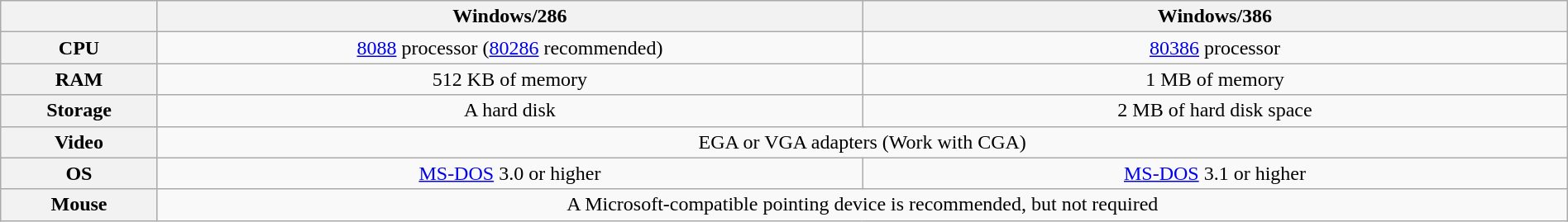<table class="wikitable" style="text-align:center; width:100%">
<tr>
<th style="width: 10%;"></th>
<th style="width: 45%;">Windows/286</th>
<th>Windows/386</th>
</tr>
<tr>
<th>CPU</th>
<td><a href='#'>8088</a> processor (<a href='#'>80286</a> recommended)</td>
<td><a href='#'>80386</a> processor</td>
</tr>
<tr>
<th>RAM</th>
<td>512 KB of memory</td>
<td>1 MB of memory</td>
</tr>
<tr>
<th>Storage</th>
<td>A hard disk</td>
<td>2 MB of hard disk space</td>
</tr>
<tr>
<th>Video</th>
<td colspan="2">EGA or VGA adapters (Work with CGA)</td>
</tr>
<tr>
<th>OS</th>
<td><a href='#'>MS-DOS</a> 3.0 or higher</td>
<td><a href='#'>MS-DOS</a> 3.1 or higher</td>
</tr>
<tr>
<th>Mouse</th>
<td colspan="2">A Microsoft-compatible pointing device is recommended, but not required</td>
</tr>
</table>
